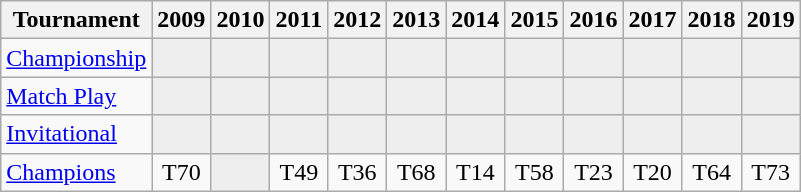<table class="wikitable" style="text-align:center;">
<tr>
<th>Tournament</th>
<th>2009</th>
<th>2010</th>
<th>2011</th>
<th>2012</th>
<th>2013</th>
<th>2014</th>
<th>2015</th>
<th>2016</th>
<th>2017</th>
<th>2018</th>
<th>2019</th>
</tr>
<tr>
<td align="left"><a href='#'>Championship</a></td>
<td style="background:#eeeeee;"></td>
<td style="background:#eeeeee;"></td>
<td style="background:#eeeeee;"></td>
<td style="background:#eeeeee;"></td>
<td style="background:#eeeeee;"></td>
<td style="background:#eeeeee;"></td>
<td style="background:#eeeeee;"></td>
<td style="background:#eeeeee;"></td>
<td style="background:#eeeeee;"></td>
<td style="background:#eeeeee;"></td>
<td style="background:#eeeeee;"></td>
</tr>
<tr>
<td align="left"><a href='#'>Match Play</a></td>
<td style="background:#eeeeee;"></td>
<td style="background:#eeeeee;"></td>
<td style="background:#eeeeee;"></td>
<td style="background:#eeeeee;"></td>
<td style="background:#eeeeee;"></td>
<td style="background:#eeeeee;"></td>
<td style="background:#eeeeee;"></td>
<td style="background:#eeeeee;"></td>
<td style="background:#eeeeee;"></td>
<td style="background:#eeeeee;"></td>
<td style="background:#eeeeee;"></td>
</tr>
<tr>
<td align="left"><a href='#'>Invitational</a></td>
<td style="background:#eeeeee;"></td>
<td style="background:#eeeeee;"></td>
<td style="background:#eeeeee;"></td>
<td style="background:#eeeeee;"></td>
<td style="background:#eeeeee;"></td>
<td style="background:#eeeeee;"></td>
<td style="background:#eeeeee;"></td>
<td style="background:#eeeeee;"></td>
<td style="background:#eeeeee;"></td>
<td style="background:#eeeeee;"></td>
<td style="background:#eeeeee;"></td>
</tr>
<tr>
<td align="left"><a href='#'>Champions</a></td>
<td>T70</td>
<td style="background:#eeeeee;"></td>
<td>T49</td>
<td>T36</td>
<td>T68</td>
<td>T14</td>
<td>T58</td>
<td>T23</td>
<td>T20</td>
<td>T64</td>
<td>T73</td>
</tr>
</table>
